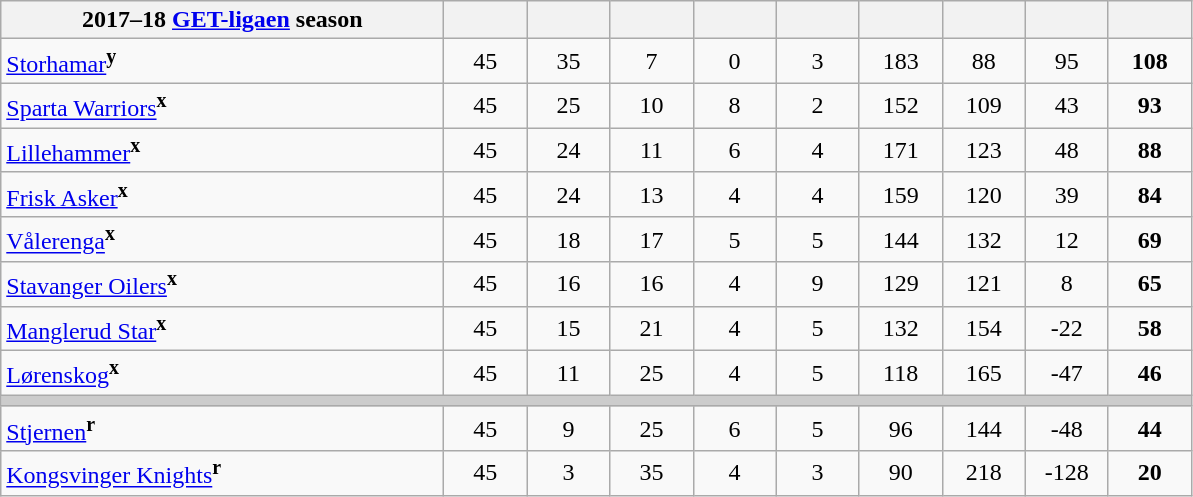<table class="wikitable">
<tr>
<th style="width:18em;">2017–18 <a href='#'>GET-ligaen</a> season</th>
<th style="width:3em;"></th>
<th style="width:3em;"></th>
<th style="width:3em;"></th>
<th style="width:3em;"></th>
<th style="width:3em;"></th>
<th style="width:3em;"></th>
<th style="width:3em;"></th>
<th style="width:3em;"></th>
<th style="width:3em;"></th>
</tr>
<tr align=center>
<td align=left><a href='#'>Storhamar</a><sup><strong>y</strong></sup></td>
<td>45</td>
<td>35</td>
<td>7</td>
<td>0</td>
<td>3</td>
<td>183</td>
<td>88</td>
<td>95</td>
<td><strong>108</strong></td>
</tr>
<tr align=center>
<td align=left><a href='#'>Sparta Warriors</a><sup><strong>x</strong></sup></td>
<td>45</td>
<td>25</td>
<td>10</td>
<td>8</td>
<td>2</td>
<td>152</td>
<td>109</td>
<td>43</td>
<td><strong>93</strong></td>
</tr>
<tr align=center>
<td align=left><a href='#'>Lillehammer</a><sup><strong>x</strong></sup></td>
<td>45</td>
<td>24</td>
<td>11</td>
<td>6</td>
<td>4</td>
<td>171</td>
<td>123</td>
<td>48</td>
<td><strong>88</strong></td>
</tr>
<tr align=center>
<td align=left><a href='#'>Frisk Asker</a><sup><strong>x</strong></sup></td>
<td>45</td>
<td>24</td>
<td>13</td>
<td>4</td>
<td>4</td>
<td>159</td>
<td>120</td>
<td>39</td>
<td><strong>84</strong></td>
</tr>
<tr align=center>
<td align=left><a href='#'>Vålerenga</a><sup><strong>x</strong></sup></td>
<td>45</td>
<td>18</td>
<td>17</td>
<td>5</td>
<td>5</td>
<td>144</td>
<td>132</td>
<td>12</td>
<td><strong>69</strong></td>
</tr>
<tr align=center>
<td align=left><a href='#'>Stavanger Oilers</a><sup><strong>x</strong></sup></td>
<td>45</td>
<td>16</td>
<td>16</td>
<td>4</td>
<td>9</td>
<td>129</td>
<td>121</td>
<td>8</td>
<td><strong>65</strong></td>
</tr>
<tr align=center>
<td align=left><a href='#'>Manglerud Star</a><sup><strong>x</strong></sup></td>
<td>45</td>
<td>15</td>
<td>21</td>
<td>4</td>
<td>5</td>
<td>132</td>
<td>154</td>
<td>-22</td>
<td><strong>58</strong></td>
</tr>
<tr align=center>
<td align=left><a href='#'>Lørenskog</a><sup><strong>x</strong></sup></td>
<td>45</td>
<td>11</td>
<td>25</td>
<td>4</td>
<td>5</td>
<td>118</td>
<td>165</td>
<td>-47</td>
<td><strong>46</strong></td>
</tr>
<tr bgcolor="#cccccc" class="unsortable">
<td colspan=10></td>
</tr>
<tr align=center>
<td align=left><a href='#'>Stjernen</a><sup><strong>r</strong></sup></td>
<td>45</td>
<td>9</td>
<td>25</td>
<td>6</td>
<td>5</td>
<td>96</td>
<td>144</td>
<td>-48</td>
<td><strong>44</strong></td>
</tr>
<tr align=center>
<td align=left><a href='#'>Kongsvinger Knights</a><sup><strong>r</strong></sup></td>
<td>45</td>
<td>3</td>
<td>35</td>
<td>4</td>
<td>3</td>
<td>90</td>
<td>218</td>
<td>-128</td>
<td><strong>20</strong></td>
</tr>
</table>
